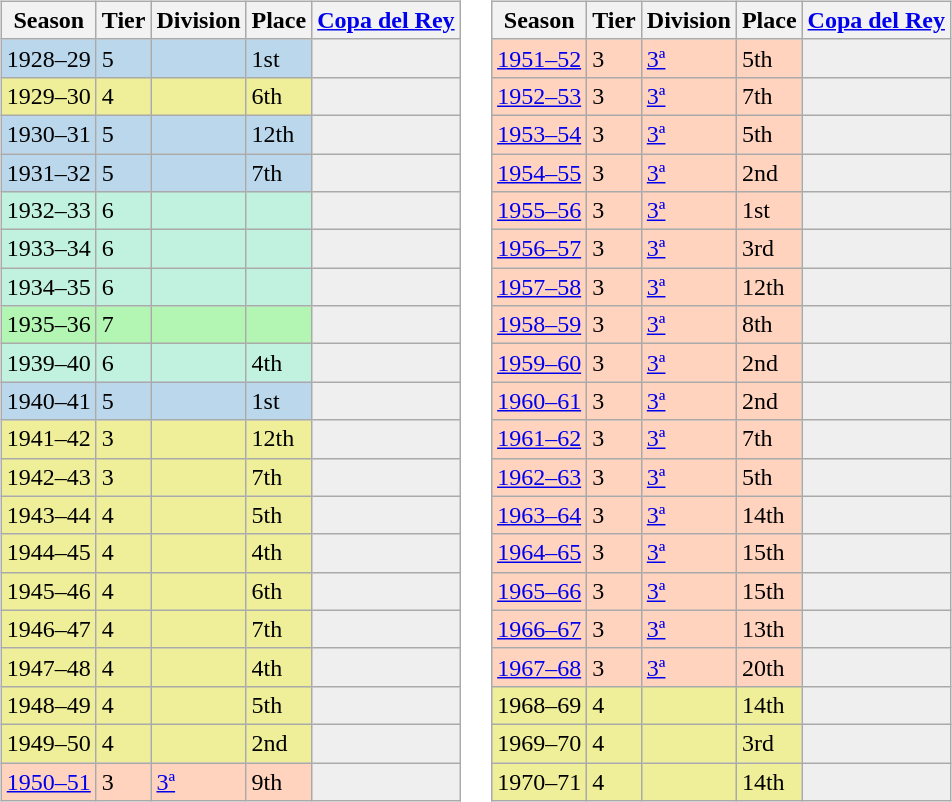<table>
<tr>
<td valign="top" width=0%><br><table class="wikitable">
<tr style="background:#f0f6fa;">
<th>Season</th>
<th>Tier</th>
<th>Division</th>
<th>Place</th>
<th><a href='#'>Copa del Rey</a></th>
</tr>
<tr>
<td style="background:#BBD7EC;">1928–29</td>
<td style="background:#BBD7EC;">5</td>
<td style="background:#BBD7EC;"></td>
<td style="background:#BBD7EC;">1st</td>
<td style="background:#efefef;"></td>
</tr>
<tr>
<td style="background:#EFEF99;">1929–30</td>
<td style="background:#EFEF99;">4</td>
<td style="background:#EFEF99;"></td>
<td style="background:#EFEF99;">6th</td>
<td style="background:#efefef;"></td>
</tr>
<tr>
<td style="background:#BBD7EC;">1930–31</td>
<td style="background:#BBD7EC;">5</td>
<td style="background:#BBD7EC;"></td>
<td style="background:#BBD7EC;">12th</td>
<td style="background:#efefef;"></td>
</tr>
<tr>
<td style="background:#BBD7EC;">1931–32</td>
<td style="background:#BBD7EC;">5</td>
<td style="background:#BBD7EC;"></td>
<td style="background:#BBD7EC;">7th</td>
<td style="background:#efefef;"></td>
</tr>
<tr>
<td style="background:#C0F2DF;">1932–33</td>
<td style="background:#C0F2DF;">6</td>
<td style="background:#C0F2DF;"></td>
<td style="background:#C0F2DF;"></td>
<td style="background:#efefef;"></td>
</tr>
<tr>
<td style="background:#C0F2DF;">1933–34</td>
<td style="background:#C0F2DF;">6</td>
<td style="background:#C0F2DF;"></td>
<td style="background:#C0F2DF;"></td>
<td style="background:#efefef;"></td>
</tr>
<tr>
<td style="background:#C0F2DF;">1934–35</td>
<td style="background:#C0F2DF;">6</td>
<td style="background:#C0F2DF;"></td>
<td style="background:#C0F2DF;"></td>
<td style="background:#efefef;"></td>
</tr>
<tr>
<td style="background:#B3F5B3;">1935–36</td>
<td style="background:#B3F5B3;">7</td>
<td style="background:#B3F5B3;"></td>
<td style="background:#B3F5B3;"></td>
<td style="background:#efefef;"></td>
</tr>
<tr>
<td style="background:#C0F2DF;">1939–40</td>
<td style="background:#C0F2DF;">6</td>
<td style="background:#C0F2DF;"></td>
<td style="background:#C0F2DF;">4th</td>
<td style="background:#efefef;"></td>
</tr>
<tr>
<td style="background:#BBD7EC;">1940–41</td>
<td style="background:#BBD7EC;">5</td>
<td style="background:#BBD7EC;"></td>
<td style="background:#BBD7EC;">1st</td>
<th style="background:#efefef;"></th>
</tr>
<tr>
<td style="background:#EFEF99;">1941–42</td>
<td style="background:#EFEF99;">3</td>
<td style="background:#EFEF99;"></td>
<td style="background:#EFEF99;">12th</td>
<th style="background:#efefef;"></th>
</tr>
<tr>
<td style="background:#EFEF99;">1942–43</td>
<td style="background:#EFEF99;">3</td>
<td style="background:#EFEF99;"></td>
<td style="background:#EFEF99;">7th</td>
<th style="background:#efefef;"></th>
</tr>
<tr>
<td style="background:#EFEF99;">1943–44</td>
<td style="background:#EFEF99;">4</td>
<td style="background:#EFEF99;"></td>
<td style="background:#EFEF99;">5th</td>
<th style="background:#efefef;"></th>
</tr>
<tr>
<td style="background:#EFEF99;">1944–45</td>
<td style="background:#EFEF99;">4</td>
<td style="background:#EFEF99;"></td>
<td style="background:#EFEF99;">4th</td>
<th style="background:#efefef;"></th>
</tr>
<tr>
<td style="background:#EFEF99;">1945–46</td>
<td style="background:#EFEF99;">4</td>
<td style="background:#EFEF99;"></td>
<td style="background:#EFEF99;">6th</td>
<th style="background:#efefef;"></th>
</tr>
<tr>
<td style="background:#EFEF99;">1946–47</td>
<td style="background:#EFEF99;">4</td>
<td style="background:#EFEF99;"></td>
<td style="background:#EFEF99;">7th</td>
<th style="background:#efefef;"></th>
</tr>
<tr>
<td style="background:#EFEF99;">1947–48</td>
<td style="background:#EFEF99;">4</td>
<td style="background:#EFEF99;"></td>
<td style="background:#EFEF99;">4th</td>
<th style="background:#efefef;"></th>
</tr>
<tr>
<td style="background:#EFEF99;">1948–49</td>
<td style="background:#EFEF99;">4</td>
<td style="background:#EFEF99;"></td>
<td style="background:#EFEF99;">5th</td>
<th style="background:#efefef;"></th>
</tr>
<tr>
<td style="background:#EFEF99;">1949–50</td>
<td style="background:#EFEF99;">4</td>
<td style="background:#EFEF99;"></td>
<td style="background:#EFEF99;">2nd</td>
<th style="background:#efefef;"></th>
</tr>
<tr>
<td style="background:#FFD3BD;"><a href='#'>1950–51</a></td>
<td style="background:#FFD3BD;">3</td>
<td style="background:#FFD3BD;"><a href='#'>3ª</a></td>
<td style="background:#FFD3BD;">9th</td>
<th style="background:#efefef;"></th>
</tr>
</table>
</td>
<td valign="top" width=0%><br><table class="wikitable">
<tr style="background:#f0f6fa;">
<th>Season</th>
<th>Tier</th>
<th>Division</th>
<th>Place</th>
<th><a href='#'>Copa del Rey</a></th>
</tr>
<tr>
<td style="background:#FFD3BD;"><a href='#'>1951–52</a></td>
<td style="background:#FFD3BD;">3</td>
<td style="background:#FFD3BD;"><a href='#'>3ª</a></td>
<td style="background:#FFD3BD;">5th</td>
<th style="background:#efefef;"></th>
</tr>
<tr>
<td style="background:#FFD3BD;"><a href='#'>1952–53</a></td>
<td style="background:#FFD3BD;">3</td>
<td style="background:#FFD3BD;"><a href='#'>3ª</a></td>
<td style="background:#FFD3BD;">7th</td>
<th style="background:#efefef;"></th>
</tr>
<tr>
<td style="background:#FFD3BD;"><a href='#'>1953–54</a></td>
<td style="background:#FFD3BD;">3</td>
<td style="background:#FFD3BD;"><a href='#'>3ª</a></td>
<td style="background:#FFD3BD;">5th</td>
<th style="background:#efefef;"></th>
</tr>
<tr>
<td style="background:#FFD3BD;"><a href='#'>1954–55</a></td>
<td style="background:#FFD3BD;">3</td>
<td style="background:#FFD3BD;"><a href='#'>3ª</a></td>
<td style="background:#FFD3BD;">2nd</td>
<th style="background:#efefef;"></th>
</tr>
<tr>
<td style="background:#FFD3BD;"><a href='#'>1955–56</a></td>
<td style="background:#FFD3BD;">3</td>
<td style="background:#FFD3BD;"><a href='#'>3ª</a></td>
<td style="background:#FFD3BD;">1st</td>
<th style="background:#efefef;"></th>
</tr>
<tr>
<td style="background:#FFD3BD;"><a href='#'>1956–57</a></td>
<td style="background:#FFD3BD;">3</td>
<td style="background:#FFD3BD;"><a href='#'>3ª</a></td>
<td style="background:#FFD3BD;">3rd</td>
<th style="background:#efefef;"></th>
</tr>
<tr>
<td style="background:#FFD3BD;"><a href='#'>1957–58</a></td>
<td style="background:#FFD3BD;">3</td>
<td style="background:#FFD3BD;"><a href='#'>3ª</a></td>
<td style="background:#FFD3BD;">12th</td>
<th style="background:#efefef;"></th>
</tr>
<tr>
<td style="background:#FFD3BD;"><a href='#'>1958–59</a></td>
<td style="background:#FFD3BD;">3</td>
<td style="background:#FFD3BD;"><a href='#'>3ª</a></td>
<td style="background:#FFD3BD;">8th</td>
<th style="background:#efefef;"></th>
</tr>
<tr>
<td style="background:#FFD3BD;"><a href='#'>1959–60</a></td>
<td style="background:#FFD3BD;">3</td>
<td style="background:#FFD3BD;"><a href='#'>3ª</a></td>
<td style="background:#FFD3BD;">2nd</td>
<th style="background:#efefef;"></th>
</tr>
<tr>
<td style="background:#FFD3BD;"><a href='#'>1960–61</a></td>
<td style="background:#FFD3BD;">3</td>
<td style="background:#FFD3BD;"><a href='#'>3ª</a></td>
<td style="background:#FFD3BD;">2nd</td>
<th style="background:#efefef;"></th>
</tr>
<tr>
<td style="background:#FFD3BD;"><a href='#'>1961–62</a></td>
<td style="background:#FFD3BD;">3</td>
<td style="background:#FFD3BD;"><a href='#'>3ª</a></td>
<td style="background:#FFD3BD;">7th</td>
<th style="background:#efefef;"></th>
</tr>
<tr>
<td style="background:#FFD3BD;"><a href='#'>1962–63</a></td>
<td style="background:#FFD3BD;">3</td>
<td style="background:#FFD3BD;"><a href='#'>3ª</a></td>
<td style="background:#FFD3BD;">5th</td>
<th style="background:#efefef;"></th>
</tr>
<tr>
<td style="background:#FFD3BD;"><a href='#'>1963–64</a></td>
<td style="background:#FFD3BD;">3</td>
<td style="background:#FFD3BD;"><a href='#'>3ª</a></td>
<td style="background:#FFD3BD;">14th</td>
<th style="background:#efefef;"></th>
</tr>
<tr>
<td style="background:#FFD3BD;"><a href='#'>1964–65</a></td>
<td style="background:#FFD3BD;">3</td>
<td style="background:#FFD3BD;"><a href='#'>3ª</a></td>
<td style="background:#FFD3BD;">15th</td>
<th style="background:#efefef;"></th>
</tr>
<tr>
<td style="background:#FFD3BD;"><a href='#'>1965–66</a></td>
<td style="background:#FFD3BD;">3</td>
<td style="background:#FFD3BD;"><a href='#'>3ª</a></td>
<td style="background:#FFD3BD;">15th</td>
<th style="background:#efefef;"></th>
</tr>
<tr>
<td style="background:#FFD3BD;"><a href='#'>1966–67</a></td>
<td style="background:#FFD3BD;">3</td>
<td style="background:#FFD3BD;"><a href='#'>3ª</a></td>
<td style="background:#FFD3BD;">13th</td>
<th style="background:#efefef;"></th>
</tr>
<tr>
<td style="background:#FFD3BD;"><a href='#'>1967–68</a></td>
<td style="background:#FFD3BD;">3</td>
<td style="background:#FFD3BD;"><a href='#'>3ª</a></td>
<td style="background:#FFD3BD;">20th</td>
<th style="background:#efefef;"></th>
</tr>
<tr>
<td style="background:#EFEF99;">1968–69</td>
<td style="background:#EFEF99;">4</td>
<td style="background:#EFEF99;"></td>
<td style="background:#EFEF99;">14th</td>
<th style="background:#efefef;"></th>
</tr>
<tr>
<td style="background:#EFEF99;">1969–70</td>
<td style="background:#EFEF99;">4</td>
<td style="background:#EFEF99;"></td>
<td style="background:#EFEF99;">3rd</td>
<th style="background:#efefef;"></th>
</tr>
<tr>
<td style="background:#EFEF99;">1970–71</td>
<td style="background:#EFEF99;">4</td>
<td style="background:#EFEF99;"></td>
<td style="background:#EFEF99;">14th</td>
<th style="background:#efefef;"></th>
</tr>
</table>
</td>
</tr>
</table>
